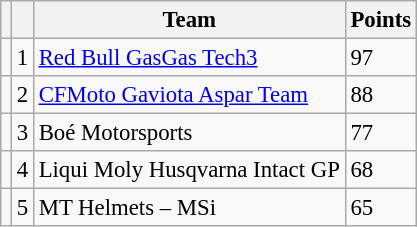<table class="wikitable" style="font-size: 95%;">
<tr>
<th></th>
<th></th>
<th>Team</th>
<th>Points</th>
</tr>
<tr>
<td></td>
<td align=center>1</td>
<td> <a href='#'>Red Bull GasGas Tech3</a></td>
<td align=left>97</td>
</tr>
<tr>
<td></td>
<td align=center>2</td>
<td> <a href='#'>CFMoto Gaviota Aspar Team</a></td>
<td align=left>88</td>
</tr>
<tr>
<td></td>
<td align=center>3</td>
<td> Boé Motorsports</td>
<td align=left>77</td>
</tr>
<tr>
<td></td>
<td align=center>4</td>
<td> Liqui Moly Husqvarna Intact GP</td>
<td align=left>68</td>
</tr>
<tr>
<td></td>
<td align=center>5</td>
<td> MT Helmets – MSi</td>
<td align=left>65</td>
</tr>
</table>
